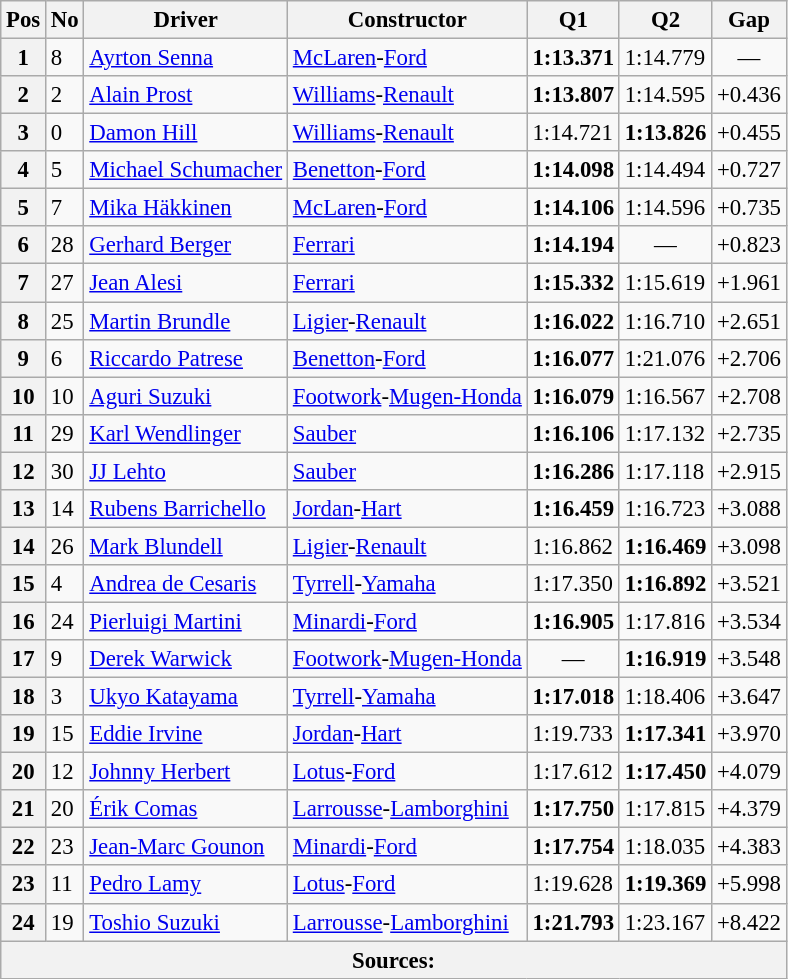<table class="wikitable sortable" style="font-size: 95%;">
<tr>
<th>Pos</th>
<th>No</th>
<th>Driver</th>
<th>Constructor</th>
<th>Q1</th>
<th>Q2</th>
<th>Gap</th>
</tr>
<tr>
<th>1</th>
<td>8</td>
<td> <a href='#'>Ayrton Senna</a></td>
<td><a href='#'>McLaren</a>-<a href='#'>Ford</a></td>
<td><strong>1:13.371</strong></td>
<td>1:14.779</td>
<td align="center">—</td>
</tr>
<tr>
<th>2</th>
<td>2</td>
<td> <a href='#'>Alain Prost</a></td>
<td><a href='#'>Williams</a>-<a href='#'>Renault</a></td>
<td><strong>1:13.807</strong></td>
<td>1:14.595</td>
<td>+0.436</td>
</tr>
<tr>
<th>3</th>
<td>0</td>
<td> <a href='#'>Damon Hill</a></td>
<td><a href='#'>Williams</a>-<a href='#'>Renault</a></td>
<td>1:14.721</td>
<td><strong>1:13.826</strong></td>
<td>+0.455</td>
</tr>
<tr>
<th>4</th>
<td>5</td>
<td> <a href='#'>Michael Schumacher</a></td>
<td><a href='#'>Benetton</a>-<a href='#'>Ford</a></td>
<td><strong>1:14.098</strong></td>
<td>1:14.494</td>
<td>+0.727</td>
</tr>
<tr>
<th>5</th>
<td>7</td>
<td> <a href='#'>Mika Häkkinen</a></td>
<td><a href='#'>McLaren</a>-<a href='#'>Ford</a></td>
<td><strong>1:14.106</strong></td>
<td>1:14.596</td>
<td>+0.735</td>
</tr>
<tr>
<th>6</th>
<td>28</td>
<td> <a href='#'>Gerhard Berger</a></td>
<td><a href='#'>Ferrari</a></td>
<td><strong>1:14.194</strong></td>
<td align="center">—</td>
<td>+0.823</td>
</tr>
<tr>
<th>7</th>
<td>27</td>
<td> <a href='#'>Jean Alesi</a></td>
<td><a href='#'>Ferrari</a></td>
<td><strong>1:15.332</strong></td>
<td>1:15.619</td>
<td>+1.961</td>
</tr>
<tr>
<th>8</th>
<td>25</td>
<td> <a href='#'>Martin Brundle</a></td>
<td><a href='#'>Ligier</a>-<a href='#'>Renault</a></td>
<td><strong>1:16.022</strong></td>
<td>1:16.710</td>
<td>+2.651</td>
</tr>
<tr>
<th>9</th>
<td>6</td>
<td> <a href='#'>Riccardo Patrese</a></td>
<td><a href='#'>Benetton</a>-<a href='#'>Ford</a></td>
<td><strong>1:16.077</strong></td>
<td>1:21.076</td>
<td>+2.706</td>
</tr>
<tr>
<th>10</th>
<td>10</td>
<td> <a href='#'>Aguri Suzuki</a></td>
<td><a href='#'>Footwork</a>-<a href='#'>Mugen-Honda</a></td>
<td><strong>1:16.079</strong></td>
<td>1:16.567</td>
<td>+2.708</td>
</tr>
<tr>
<th>11</th>
<td>29</td>
<td> <a href='#'>Karl Wendlinger</a></td>
<td><a href='#'>Sauber</a></td>
<td><strong>1:16.106</strong></td>
<td>1:17.132</td>
<td>+2.735</td>
</tr>
<tr>
<th>12</th>
<td>30</td>
<td> <a href='#'>JJ Lehto</a></td>
<td><a href='#'>Sauber</a></td>
<td><strong>1:16.286</strong></td>
<td>1:17.118</td>
<td>+2.915</td>
</tr>
<tr>
<th>13</th>
<td>14</td>
<td> <a href='#'>Rubens Barrichello</a></td>
<td><a href='#'>Jordan</a>-<a href='#'>Hart</a></td>
<td><strong>1:16.459</strong></td>
<td>1:16.723</td>
<td>+3.088</td>
</tr>
<tr>
<th>14</th>
<td>26</td>
<td> <a href='#'>Mark Blundell</a></td>
<td><a href='#'>Ligier</a>-<a href='#'>Renault</a></td>
<td>1:16.862</td>
<td><strong>1:16.469</strong></td>
<td>+3.098</td>
</tr>
<tr>
<th>15</th>
<td>4</td>
<td> <a href='#'>Andrea de Cesaris</a></td>
<td><a href='#'>Tyrrell</a>-<a href='#'>Yamaha</a></td>
<td>1:17.350</td>
<td><strong>1:16.892</strong></td>
<td>+3.521</td>
</tr>
<tr>
<th>16</th>
<td>24</td>
<td> <a href='#'>Pierluigi Martini</a></td>
<td><a href='#'>Minardi</a>-<a href='#'>Ford</a></td>
<td><strong>1:16.905</strong></td>
<td>1:17.816</td>
<td>+3.534</td>
</tr>
<tr>
<th>17</th>
<td>9</td>
<td> <a href='#'>Derek Warwick</a></td>
<td><a href='#'>Footwork</a>-<a href='#'>Mugen-Honda</a></td>
<td align="center">—</td>
<td><strong>1:16.919</strong></td>
<td>+3.548</td>
</tr>
<tr>
<th>18</th>
<td>3</td>
<td> <a href='#'>Ukyo Katayama</a></td>
<td><a href='#'>Tyrrell</a>-<a href='#'>Yamaha</a></td>
<td><strong>1:17.018</strong></td>
<td>1:18.406</td>
<td>+3.647</td>
</tr>
<tr>
<th>19</th>
<td>15</td>
<td> <a href='#'>Eddie Irvine</a></td>
<td><a href='#'>Jordan</a>-<a href='#'>Hart</a></td>
<td>1:19.733</td>
<td><strong>1:17.341</strong></td>
<td>+3.970</td>
</tr>
<tr>
<th>20</th>
<td>12</td>
<td> <a href='#'>Johnny Herbert</a></td>
<td><a href='#'>Lotus</a>-<a href='#'>Ford</a></td>
<td>1:17.612</td>
<td><strong>1:17.450</strong></td>
<td>+4.079</td>
</tr>
<tr>
<th>21</th>
<td>20</td>
<td> <a href='#'>Érik Comas</a></td>
<td><a href='#'>Larrousse</a>-<a href='#'>Lamborghini</a></td>
<td><strong>1:17.750</strong></td>
<td>1:17.815</td>
<td>+4.379</td>
</tr>
<tr>
<th>22</th>
<td>23</td>
<td> <a href='#'>Jean-Marc Gounon</a></td>
<td><a href='#'>Minardi</a>-<a href='#'>Ford</a></td>
<td><strong>1:17.754</strong></td>
<td>1:18.035</td>
<td>+4.383</td>
</tr>
<tr>
<th>23</th>
<td>11</td>
<td> <a href='#'>Pedro Lamy</a></td>
<td><a href='#'>Lotus</a>-<a href='#'>Ford</a></td>
<td>1:19.628</td>
<td><strong>1:19.369</strong></td>
<td>+5.998</td>
</tr>
<tr>
<th>24</th>
<td>19</td>
<td> <a href='#'>Toshio Suzuki</a></td>
<td><a href='#'>Larrousse</a>-<a href='#'>Lamborghini</a></td>
<td><strong>1:21.793</strong></td>
<td>1:23.167</td>
<td>+8.422</td>
</tr>
<tr>
<th colspan="7">Sources:</th>
</tr>
</table>
